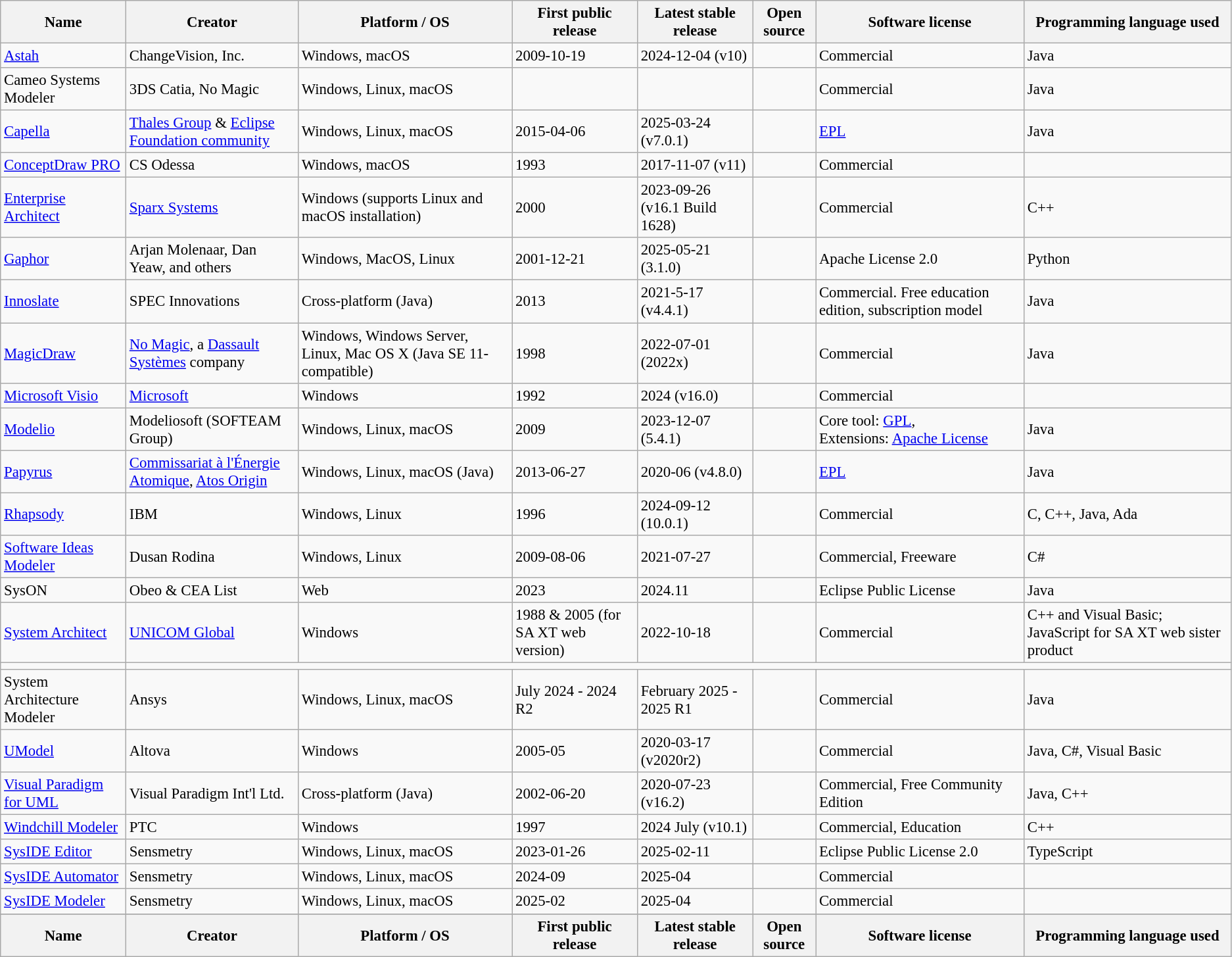<table class="wikitable sortable" style="font-size:95%;">
<tr>
<th>Name</th>
<th>Creator</th>
<th>Platform / OS</th>
<th>First public release</th>
<th>Latest stable release</th>
<th>Open source</th>
<th>Software license</th>
<th>Programming language used</th>
</tr>
<tr>
<td><a href='#'>Astah</a></td>
<td>ChangeVision, Inc.</td>
<td>Windows, macOS</td>
<td>2009-10-19</td>
<td>2024-12-04 (v10)</td>
<td></td>
<td>Commercial</td>
<td>Java</td>
</tr>
<tr>
<td>Cameo Systems Modeler</td>
<td>3DS Catia, No Magic</td>
<td>Windows, Linux, macOS</td>
<td></td>
<td></td>
<td></td>
<td>Commercial</td>
<td>Java</td>
</tr>
<tr>
<td><a href='#'>Capella</a></td>
<td><a href='#'>Thales Group</a> & <a href='#'>Eclipse Foundation community</a></td>
<td>Windows, Linux, macOS</td>
<td>2015-04-06</td>
<td>2025-03-24 (v7.0.1)</td>
<td></td>
<td><a href='#'>EPL</a></td>
<td>Java</td>
</tr>
<tr>
<td><a href='#'>ConceptDraw PRO</a></td>
<td>CS Odessa</td>
<td>Windows, macOS</td>
<td>1993</td>
<td>2017-11-07 (v11)</td>
<td></td>
<td>Commercial</td>
<td></td>
</tr>
<tr>
<td><a href='#'>Enterprise Architect</a></td>
<td><a href='#'>Sparx Systems</a></td>
<td>Windows (supports Linux and macOS installation)</td>
<td>2000</td>
<td>2023-09-26 (v16.1 Build 1628)</td>
<td></td>
<td>Commercial</td>
<td>C++</td>
</tr>
<tr>
<td><a href='#'>Gaphor</a></td>
<td>Arjan Molenaar, Dan Yeaw, and others</td>
<td>Windows, MacOS, Linux</td>
<td>2001-12-21</td>
<td>2025-05-21 (3.1.0) </td>
<td></td>
<td>Apache License 2.0</td>
<td>Python</td>
</tr>
<tr>
<td><a href='#'>Innoslate</a></td>
<td>SPEC Innovations</td>
<td>Cross-platform (Java)</td>
<td>2013</td>
<td>2021-5-17 (v4.4.1)</td>
<td></td>
<td>Commercial. Free education edition, subscription model</td>
<td>Java</td>
</tr>
<tr>
<td><a href='#'>MagicDraw</a></td>
<td><a href='#'>No Magic</a>, a <a href='#'>Dassault Systèmes</a> company</td>
<td>Windows, Windows Server, Linux, Mac OS X (Java SE 11-compatible)</td>
<td>1998</td>
<td>2022-07-01 (2022x)</td>
<td></td>
<td>Commercial</td>
<td>Java</td>
</tr>
<tr>
<td><a href='#'>Microsoft Visio</a></td>
<td><a href='#'>Microsoft</a></td>
<td>Windows</td>
<td>1992</td>
<td>2024 (v16.0)</td>
<td></td>
<td>Commercial</td>
<td></td>
</tr>
<tr>
<td><a href='#'>Modelio</a></td>
<td>Modeliosoft (SOFTEAM Group)</td>
<td>Windows, Linux, macOS</td>
<td>2009</td>
<td>2023-12-07 (5.4.1)</td>
<td></td>
<td>Core tool: <a href='#'>GPL</a>, Extensions: <a href='#'>Apache License</a></td>
<td>Java</td>
</tr>
<tr>
<td><a href='#'>Papyrus</a></td>
<td><a href='#'>Commissariat à l'Énergie Atomique</a>, <a href='#'>Atos Origin</a></td>
<td>Windows, Linux, macOS (Java)</td>
<td>2013-06-27</td>
<td>2020-06 (v4.8.0)</td>
<td></td>
<td><a href='#'>EPL</a></td>
<td>Java</td>
</tr>
<tr>
<td><a href='#'>Rhapsody</a></td>
<td>IBM</td>
<td>Windows, Linux</td>
<td>1996</td>
<td>2024-09-12 (10.0.1)</td>
<td></td>
<td>Commercial</td>
<td>C, C++, Java, Ada</td>
</tr>
<tr>
<td><a href='#'>Software Ideas Modeler</a></td>
<td>Dusan Rodina</td>
<td>Windows, Linux</td>
<td>2009-08-06</td>
<td>2021-07-27</td>
<td></td>
<td>Commercial, Freeware</td>
<td>C#</td>
</tr>
<tr>
<td>SysON</td>
<td>Obeo & CEA List</td>
<td>Web</td>
<td>2023</td>
<td>2024.11 </td>
<td></td>
<td>Eclipse Public License</td>
<td>Java</td>
</tr>
<tr>
<td><a href='#'>System Architect</a></td>
<td><a href='#'>UNICOM Global</a></td>
<td>Windows</td>
<td>1988 & 2005 (for SA XT web version)</td>
<td>2022-10-18</td>
<td></td>
<td>Commercial</td>
<td>C++ and Visual Basic; JavaScript for SA XT web sister product</td>
</tr>
<tr>
<td></td>
</tr>
<tr>
<td>System Architecture Modeler</td>
<td>Ansys</td>
<td>Windows, Linux, macOS</td>
<td>July 2024 - 2024 R2</td>
<td>February 2025 - 2025 R1</td>
<td></td>
<td>Commercial</td>
<td>Java</td>
</tr>
<tr>
<td><a href='#'>UModel</a></td>
<td>Altova</td>
<td>Windows</td>
<td>2005-05</td>
<td>2020-03-17 (v2020r2)</td>
<td></td>
<td>Commercial</td>
<td>Java, C#, Visual Basic</td>
</tr>
<tr>
<td><a href='#'>Visual Paradigm for UML</a></td>
<td>Visual Paradigm Int'l Ltd.</td>
<td>Cross-platform (Java)</td>
<td>2002-06-20</td>
<td>2020-07-23 (v16.2)</td>
<td></td>
<td>Commercial, Free Community Edition</td>
<td>Java, C++</td>
</tr>
<tr>
<td><a href='#'>Windchill Modeler</a></td>
<td>PTC</td>
<td>Windows</td>
<td>1997</td>
<td>2024 July (v10.1)</td>
<td></td>
<td>Commercial, Education</td>
<td>C++</td>
</tr>
<tr>
<td><a href='#'>SysIDE Editor</a></td>
<td>Sensmetry</td>
<td>Windows, Linux, macOS</td>
<td>2023-01-26</td>
<td>2025-02-11</td>
<td></td>
<td>Eclipse Public License 2.0</td>
<td>TypeScript</td>
</tr>
<tr>
<td><a href='#'>SysIDE Automator</a></td>
<td>Sensmetry</td>
<td>Windows, Linux, macOS</td>
<td>2024-09</td>
<td>2025-04</td>
<td></td>
<td>Commercial</td>
<td></td>
</tr>
<tr>
<td><a href='#'>SysIDE Modeler</a></td>
<td>Sensmetry</td>
<td>Windows, Linux, macOS</td>
<td>2025-02</td>
<td>2025-04</td>
<td></td>
<td>Commercial</td>
<td></td>
</tr>
<tr>
</tr>
<tr class="sortbottom">
<th>Name</th>
<th>Creator</th>
<th>Platform / OS</th>
<th>First public release</th>
<th>Latest stable release</th>
<th>Open source</th>
<th>Software license</th>
<th>Programming language used</th>
</tr>
</table>
